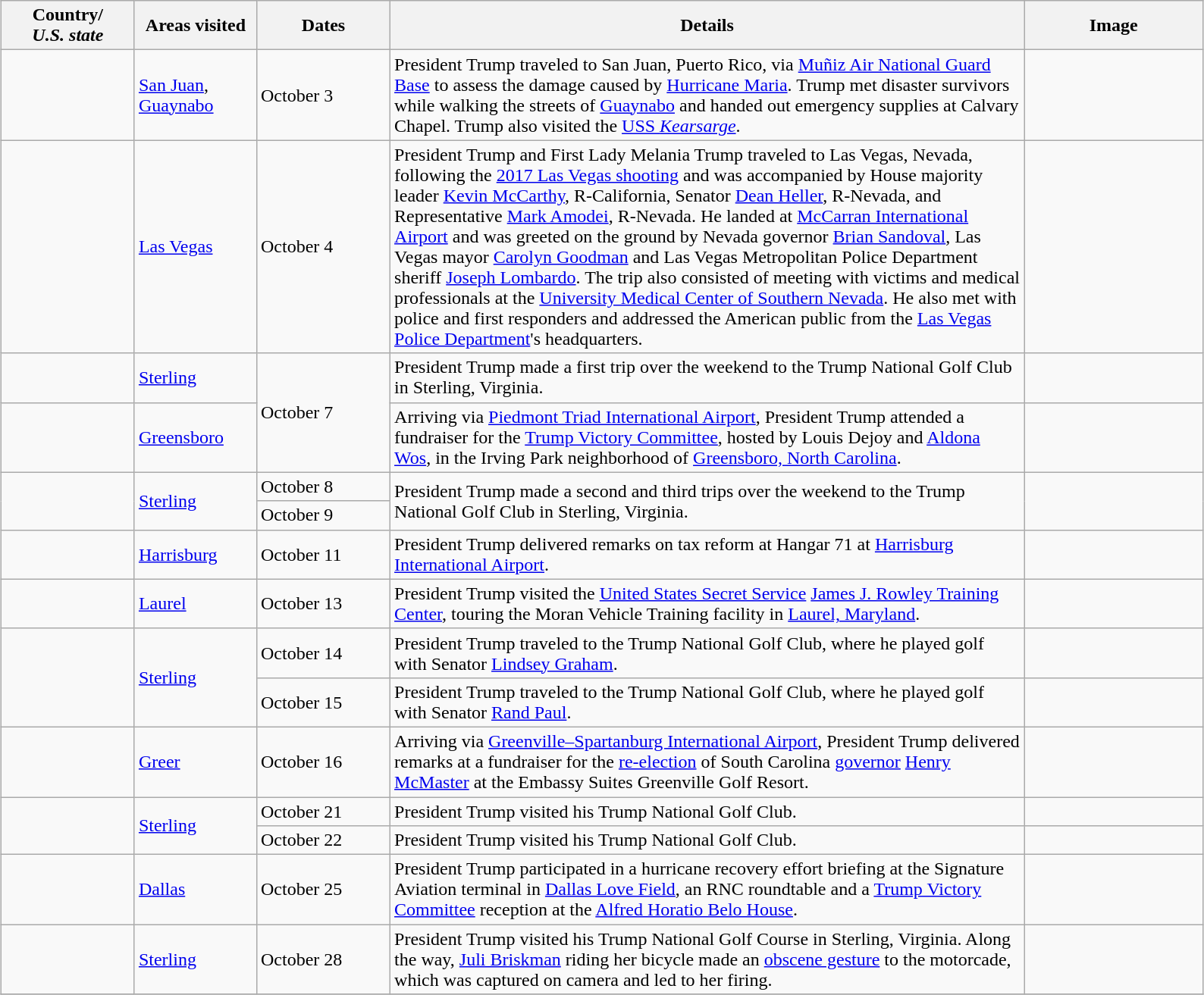<table class="wikitable" style="margin: 1em auto 1em auto">
<tr>
<th width=110>Country/<br><em>U.S. state</em></th>
<th width=100>Areas visited</th>
<th width=110>Dates</th>
<th width=550>Details</th>
<th width=150>Image</th>
</tr>
<tr>
<td><em></em></td>
<td><a href='#'>San Juan</a>, <a href='#'>Guaynabo</a></td>
<td>October 3</td>
<td>President Trump traveled to San Juan, Puerto Rico, via <a href='#'>Muñiz Air National Guard Base</a> to assess the damage caused by <a href='#'>Hurricane Maria</a>. Trump met disaster survivors while walking the streets of <a href='#'>Guaynabo</a> and handed out emergency supplies at Calvary Chapel. Trump also visited the <a href='#'>USS <em>Kearsarge</em></a>.</td>
<td></td>
</tr>
<tr>
<td><em></em></td>
<td><a href='#'>Las Vegas</a></td>
<td>October 4</td>
<td>President Trump and First Lady Melania Trump traveled to Las Vegas, Nevada, following the <a href='#'>2017 Las Vegas shooting</a> and was accompanied by House majority leader <a href='#'>Kevin McCarthy</a>, R-California, Senator <a href='#'>Dean Heller</a>, R-Nevada, and Representative <a href='#'>Mark Amodei</a>, R-Nevada. He landed at <a href='#'>McCarran International Airport</a> and was greeted on the ground by Nevada governor <a href='#'>Brian Sandoval</a>, Las Vegas mayor <a href='#'>Carolyn Goodman</a> and Las Vegas Metropolitan Police Department sheriff <a href='#'>Joseph Lombardo</a>. The trip also consisted of meeting with victims and medical professionals at the <a href='#'>University Medical Center of Southern Nevada</a>. He also met with police and first responders and addressed the American public from the <a href='#'>Las Vegas Police Department</a>'s headquarters.</td>
<td></td>
</tr>
<tr>
<td><em></em></td>
<td><a href='#'>Sterling</a></td>
<td rowspan="2">October 7</td>
<td>President Trump made a first trip over the weekend to the Trump National Golf Club in Sterling, Virginia.</td>
<td></td>
</tr>
<tr>
<td><em></em></td>
<td><a href='#'>Greensboro</a></td>
<td>Arriving via <a href='#'>Piedmont Triad International Airport</a>, President Trump attended a fundraiser for the <a href='#'>Trump Victory Committee</a>, hosted by Louis Dejoy and <a href='#'>Aldona Wos</a>, in the Irving Park neighborhood of <a href='#'>Greensboro, North Carolina</a>.</td>
<td></td>
</tr>
<tr>
<td rowspan="2"><em></em></td>
<td rowspan="2"><a href='#'>Sterling</a></td>
<td>October 8</td>
<td rowspan="2">President Trump made a second and third trips over the weekend to the Trump National Golf Club in Sterling, Virginia.</td>
<td rowspan="2"></td>
</tr>
<tr>
<td>October 9</td>
</tr>
<tr>
<td><em></em></td>
<td><a href='#'>Harrisburg</a></td>
<td>October 11</td>
<td>President Trump delivered remarks on tax reform at Hangar 71 at <a href='#'>Harrisburg International Airport</a>.</td>
<td></td>
</tr>
<tr>
<td><em></em></td>
<td><a href='#'>Laurel</a></td>
<td>October 13</td>
<td>President Trump visited the <a href='#'>United States Secret Service</a> <a href='#'>James J. Rowley Training Center</a>, touring the Moran Vehicle Training facility in <a href='#'>Laurel, Maryland</a>.</td>
<td></td>
</tr>
<tr>
<td rowspan="2"><em></em></td>
<td rowspan="2"><a href='#'>Sterling</a></td>
<td>October 14</td>
<td>President Trump traveled to the Trump National Golf Club, where he played golf with Senator <a href='#'>Lindsey Graham</a>.</td>
<td></td>
</tr>
<tr>
<td>October 15</td>
<td>President Trump traveled to the Trump National Golf Club, where he played golf with Senator <a href='#'>Rand Paul</a>.</td>
<td></td>
</tr>
<tr>
<td><em></em></td>
<td><a href='#'>Greer</a></td>
<td>October 16</td>
<td>Arriving via <a href='#'>Greenville–Spartanburg International Airport</a>, President Trump delivered remarks at a fundraiser for the <a href='#'>re-election</a> of South Carolina <a href='#'>governor</a> <a href='#'>Henry McMaster</a> at the Embassy Suites Greenville Golf Resort.</td>
<td></td>
</tr>
<tr>
<td rowspan="2"><em></em></td>
<td rowspan="2"><a href='#'>Sterling</a></td>
<td>October 21</td>
<td>President Trump visited his Trump National Golf Club.</td>
<td></td>
</tr>
<tr>
<td>October 22</td>
<td>President Trump visited his Trump National Golf Club.</td>
<td></td>
</tr>
<tr>
<td><em></em></td>
<td><a href='#'>Dallas</a></td>
<td>October 25</td>
<td>President Trump participated in a hurricane recovery effort briefing at the Signature Aviation terminal in <a href='#'>Dallas Love Field</a>, an RNC roundtable and a <a href='#'>Trump Victory Committee</a> reception at the <a href='#'>Alfred Horatio Belo House</a>.</td>
<td></td>
</tr>
<tr>
<td><em></em></td>
<td><a href='#'>Sterling</a></td>
<td>October 28</td>
<td>President Trump visited his Trump National Golf Course in Sterling, Virginia. Along the way, <a href='#'>Juli Briskman</a> riding her bicycle made an <a href='#'>obscene gesture</a> to the motorcade, which was captured on camera and led to her firing.</td>
<td></td>
</tr>
<tr>
</tr>
</table>
